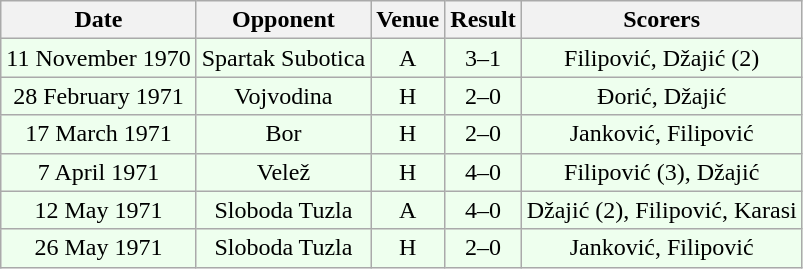<table class="wikitable sortable" style="font-size:100%; text-align:center">
<tr>
<th>Date</th>
<th>Opponent</th>
<th>Venue</th>
<th>Result</th>
<th>Scorers</th>
</tr>
<tr bgcolor = "#EEFFEE">
<td>11 November 1970</td>
<td>Spartak Subotica</td>
<td>A</td>
<td>3–1</td>
<td>Filipović, Džajić (2)</td>
</tr>
<tr bgcolor = "#EEFFEE">
<td>28 February 1971</td>
<td>Vojvodina</td>
<td>H</td>
<td>2–0</td>
<td>Đorić, Džajić</td>
</tr>
<tr bgcolor = "#EEFFEE">
<td>17 March 1971</td>
<td>Bor</td>
<td>H</td>
<td>2–0</td>
<td>Janković, Filipović</td>
</tr>
<tr bgcolor = "#EEFFEE">
<td>7 April 1971</td>
<td>Velež</td>
<td>H</td>
<td>4–0</td>
<td>Filipović (3), Džajić</td>
</tr>
<tr bgcolor = "#EEFFEE">
<td>12 May 1971</td>
<td>Sloboda Tuzla</td>
<td>A</td>
<td>4–0</td>
<td>Džajić (2), Filipović, Karasi</td>
</tr>
<tr bgcolor = "#EEFFEE">
<td>26 May 1971</td>
<td>Sloboda Tuzla</td>
<td>H</td>
<td>2–0</td>
<td>Janković, Filipović</td>
</tr>
</table>
